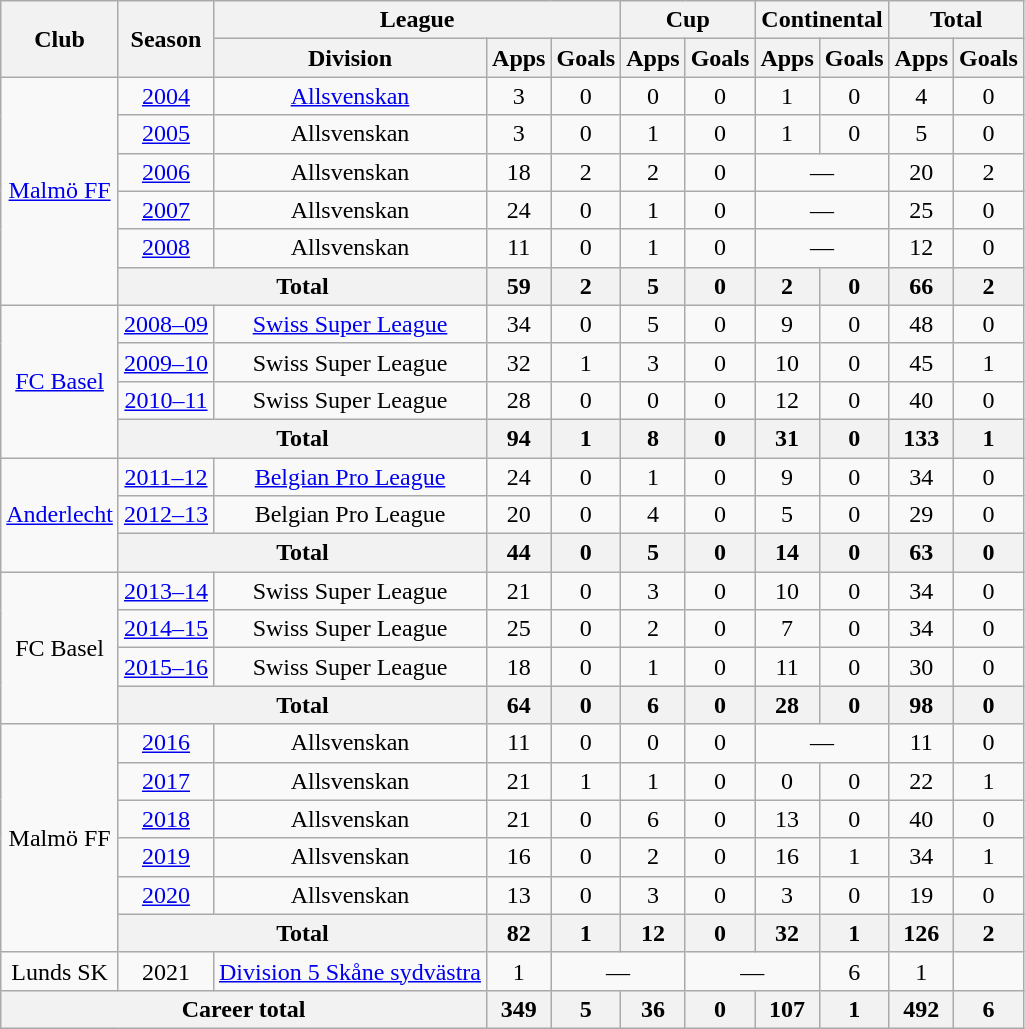<table class="wikitable" style="text-align:center">
<tr>
<th rowspan="2">Club</th>
<th rowspan="2">Season</th>
<th colspan="3">League</th>
<th colspan="2">Cup</th>
<th colspan="2">Continental</th>
<th colspan="2">Total</th>
</tr>
<tr>
<th>Division</th>
<th>Apps</th>
<th>Goals</th>
<th>Apps</th>
<th>Goals</th>
<th>Apps</th>
<th>Goals</th>
<th>Apps</th>
<th>Goals</th>
</tr>
<tr>
<td rowspan="6"><a href='#'>Malmö FF</a></td>
<td><a href='#'>2004</a></td>
<td><a href='#'>Allsvenskan</a></td>
<td>3</td>
<td>0</td>
<td>0</td>
<td>0</td>
<td>1</td>
<td>0</td>
<td>4</td>
<td>0</td>
</tr>
<tr>
<td><a href='#'>2005</a></td>
<td>Allsvenskan</td>
<td>3</td>
<td>0</td>
<td>1</td>
<td>0</td>
<td>1</td>
<td>0</td>
<td>5</td>
<td>0</td>
</tr>
<tr>
<td><a href='#'>2006</a></td>
<td>Allsvenskan</td>
<td>18</td>
<td>2</td>
<td>2</td>
<td>0</td>
<td colspan="2">—</td>
<td>20</td>
<td>2</td>
</tr>
<tr>
<td><a href='#'>2007</a></td>
<td>Allsvenskan</td>
<td>24</td>
<td>0</td>
<td>1</td>
<td>0</td>
<td colspan="2">—</td>
<td>25</td>
<td>0</td>
</tr>
<tr>
<td><a href='#'>2008</a></td>
<td>Allsvenskan</td>
<td>11</td>
<td>0</td>
<td>1</td>
<td>0</td>
<td colspan="2">—</td>
<td>12</td>
<td>0</td>
</tr>
<tr>
<th colspan="2">Total</th>
<th>59</th>
<th>2</th>
<th>5</th>
<th>0</th>
<th>2</th>
<th>0</th>
<th>66</th>
<th>2</th>
</tr>
<tr>
<td rowspan="4"><a href='#'>FC Basel</a></td>
<td><a href='#'>2008–09</a></td>
<td><a href='#'>Swiss Super League</a></td>
<td>34</td>
<td>0</td>
<td>5</td>
<td>0</td>
<td>9</td>
<td>0</td>
<td>48</td>
<td>0</td>
</tr>
<tr>
<td><a href='#'>2009–10</a></td>
<td>Swiss Super League</td>
<td>32</td>
<td>1</td>
<td>3</td>
<td>0</td>
<td>10</td>
<td>0</td>
<td>45</td>
<td>1</td>
</tr>
<tr>
<td><a href='#'>2010–11</a></td>
<td>Swiss Super League</td>
<td>28</td>
<td>0</td>
<td>0</td>
<td>0</td>
<td>12</td>
<td>0</td>
<td>40</td>
<td>0</td>
</tr>
<tr>
<th colspan="2">Total</th>
<th>94</th>
<th>1</th>
<th>8</th>
<th>0</th>
<th>31</th>
<th>0</th>
<th>133</th>
<th>1</th>
</tr>
<tr>
<td rowspan="3"><a href='#'>Anderlecht</a></td>
<td><a href='#'>2011–12</a></td>
<td><a href='#'>Belgian Pro League</a></td>
<td>24</td>
<td>0</td>
<td>1</td>
<td>0</td>
<td>9</td>
<td>0</td>
<td>34</td>
<td>0</td>
</tr>
<tr>
<td><a href='#'>2012–13</a></td>
<td>Belgian Pro League</td>
<td>20</td>
<td>0</td>
<td>4</td>
<td>0</td>
<td>5</td>
<td>0</td>
<td>29</td>
<td>0</td>
</tr>
<tr>
<th colspan="2">Total</th>
<th>44</th>
<th>0</th>
<th>5</th>
<th>0</th>
<th>14</th>
<th>0</th>
<th>63</th>
<th>0</th>
</tr>
<tr>
<td rowspan="4">FC Basel</td>
<td><a href='#'>2013–14</a></td>
<td>Swiss Super League</td>
<td>21</td>
<td>0</td>
<td>3</td>
<td>0</td>
<td>10</td>
<td>0</td>
<td>34</td>
<td>0</td>
</tr>
<tr>
<td><a href='#'>2014–15</a></td>
<td>Swiss Super League</td>
<td>25</td>
<td>0</td>
<td>2</td>
<td>0</td>
<td>7</td>
<td>0</td>
<td>34</td>
<td>0</td>
</tr>
<tr>
<td><a href='#'>2015–16</a></td>
<td>Swiss Super League</td>
<td>18</td>
<td>0</td>
<td>1</td>
<td>0</td>
<td>11</td>
<td>0</td>
<td>30</td>
<td>0</td>
</tr>
<tr>
<th colspan="2">Total</th>
<th>64</th>
<th>0</th>
<th>6</th>
<th>0</th>
<th>28</th>
<th>0</th>
<th>98</th>
<th>0</th>
</tr>
<tr>
<td rowspan="6">Malmö FF</td>
<td><a href='#'>2016</a></td>
<td>Allsvenskan</td>
<td>11</td>
<td>0</td>
<td>0</td>
<td>0</td>
<td colspan="2">—</td>
<td>11</td>
<td>0</td>
</tr>
<tr>
<td><a href='#'>2017</a></td>
<td>Allsvenskan</td>
<td>21</td>
<td>1</td>
<td>1</td>
<td>0</td>
<td>0</td>
<td>0</td>
<td>22</td>
<td>1</td>
</tr>
<tr>
<td><a href='#'>2018</a></td>
<td>Allsvenskan</td>
<td>21</td>
<td>0</td>
<td>6</td>
<td>0</td>
<td>13</td>
<td>0</td>
<td>40</td>
<td>0</td>
</tr>
<tr>
<td><a href='#'>2019</a></td>
<td>Allsvenskan</td>
<td>16</td>
<td>0</td>
<td>2</td>
<td>0</td>
<td>16</td>
<td>1</td>
<td>34</td>
<td>1</td>
</tr>
<tr>
<td><a href='#'>2020</a></td>
<td>Allsvenskan</td>
<td>13</td>
<td>0</td>
<td>3</td>
<td>0</td>
<td>3</td>
<td>0</td>
<td>19</td>
<td>0</td>
</tr>
<tr>
<th colspan="2">Total</th>
<th>82</th>
<th>1</th>
<th>12</th>
<th>0</th>
<th>32</th>
<th>1</th>
<th>126</th>
<th>2</th>
</tr>
<tr>
<td>Lunds SK</td>
<td>2021</td>
<td><a href='#'>Division 5 Skåne sydvästra</a></td>
<td 6>1</td>
<td colspan="2">—</td>
<td colspan="2">—</td>
<td>6</td>
<td>1</td>
</tr>
<tr>
<th colspan="3">Career total</th>
<th>349</th>
<th>5</th>
<th>36</th>
<th>0</th>
<th>107</th>
<th>1</th>
<th>492</th>
<th>6</th>
</tr>
</table>
